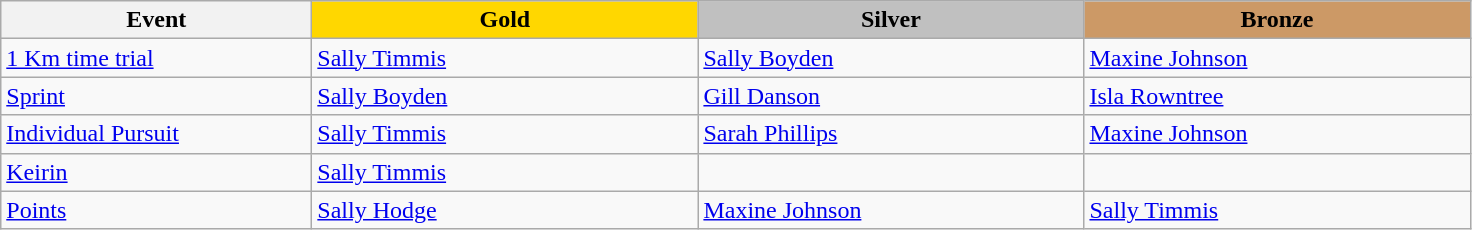<table class="wikitable" style="font-size: 100%">
<tr>
<th width=200>Event</th>
<th width=250 style="background-color: gold;">Gold</th>
<th width=250 style="background-color: silver;">Silver</th>
<th width=250 style="background-color: #cc9966;">Bronze</th>
</tr>
<tr>
<td><a href='#'>1 Km time trial</a></td>
<td><a href='#'>Sally Timmis</a></td>
<td><a href='#'>Sally Boyden</a></td>
<td><a href='#'>Maxine Johnson</a></td>
</tr>
<tr>
<td><a href='#'>Sprint</a></td>
<td><a href='#'>Sally Boyden</a></td>
<td><a href='#'>Gill Danson</a></td>
<td><a href='#'>Isla Rowntree</a></td>
</tr>
<tr>
<td><a href='#'>Individual Pursuit</a></td>
<td><a href='#'>Sally Timmis</a></td>
<td><a href='#'>Sarah Phillips</a></td>
<td><a href='#'>Maxine Johnson</a></td>
</tr>
<tr>
<td><a href='#'>Keirin</a></td>
<td><a href='#'>Sally Timmis</a></td>
<td></td>
<td></td>
</tr>
<tr>
<td><a href='#'>Points</a></td>
<td><a href='#'>Sally Hodge</a></td>
<td><a href='#'>Maxine Johnson</a></td>
<td><a href='#'>Sally Timmis</a></td>
</tr>
</table>
